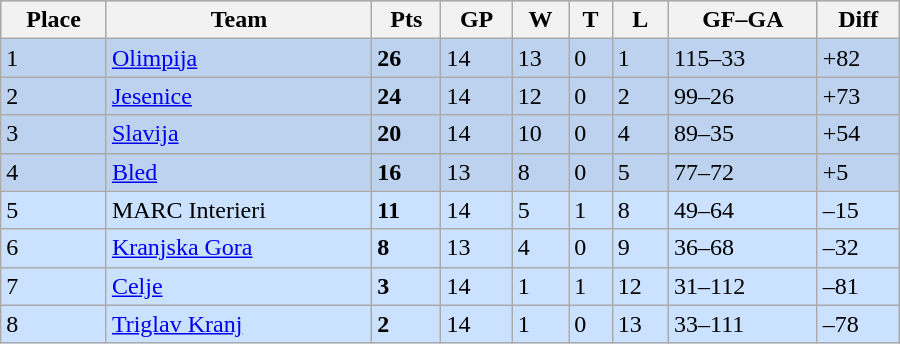<table class="wikitable" width="600px">
<tr style="background-color:#c0c0c0;">
<th>Place</th>
<th>Team</th>
<th>Pts</th>
<th>GP</th>
<th>W</th>
<th>T</th>
<th>L</th>
<th>GF–GA</th>
<th>Diff</th>
</tr>
<tr bgcolor="#BCD2EE">
<td>1</td>
<td><a href='#'>Olimpija</a></td>
<td><strong>26</strong></td>
<td>14</td>
<td>13</td>
<td>0</td>
<td>1</td>
<td>115–33</td>
<td>+82</td>
</tr>
<tr bgcolor="#BCD2EE">
<td>2</td>
<td><a href='#'>Jesenice</a></td>
<td><strong>24</strong></td>
<td>14</td>
<td>12</td>
<td>0</td>
<td>2</td>
<td>99–26</td>
<td>+73</td>
</tr>
<tr bgcolor="#BCD2EE">
<td>3</td>
<td><a href='#'>Slavija</a></td>
<td><strong>20</strong></td>
<td>14</td>
<td>10</td>
<td>0</td>
<td>4</td>
<td>89–35</td>
<td>+54</td>
</tr>
<tr bgcolor="#BCD2EE">
<td>4</td>
<td><a href='#'>Bled</a></td>
<td><strong>16</strong></td>
<td>13</td>
<td>8</td>
<td>0</td>
<td>5</td>
<td>77–72</td>
<td>+5</td>
</tr>
<tr bgcolor="#CAE1FF">
<td>5</td>
<td>MARC Interieri</td>
<td><strong>11</strong></td>
<td>14</td>
<td>5</td>
<td>1</td>
<td>8</td>
<td>49–64</td>
<td>–15</td>
</tr>
<tr bgcolor="#CAE1FF">
<td>6</td>
<td><a href='#'>Kranjska Gora</a></td>
<td><strong>8</strong></td>
<td>13</td>
<td>4</td>
<td>0</td>
<td>9</td>
<td>36–68</td>
<td>–32</td>
</tr>
<tr bgcolor="#CAE1FF">
<td>7</td>
<td><a href='#'>Celje</a></td>
<td><strong>3</strong></td>
<td>14</td>
<td>1</td>
<td>1</td>
<td>12</td>
<td>31–112</td>
<td>–81</td>
</tr>
<tr bgcolor="#CAE1FF">
<td>8</td>
<td><a href='#'>Triglav Kranj</a></td>
<td><strong>2</strong></td>
<td>14</td>
<td>1</td>
<td>0</td>
<td>13</td>
<td>33–111</td>
<td>–78</td>
</tr>
</table>
